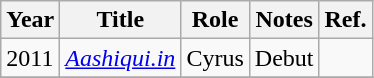<table class="wikitable sortable">
<tr>
<th>Year</th>
<th>Title</th>
<th>Role</th>
<th>Notes</th>
<th>Ref.</th>
</tr>
<tr>
<td>2011</td>
<td><em><a href='#'>Aashiqui.in</a></em></td>
<td>Cyrus</td>
<td>Debut</td>
<td></td>
</tr>
<tr>
</tr>
</table>
